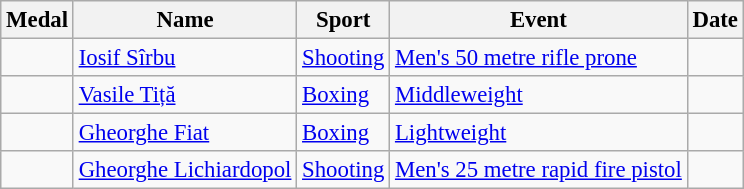<table class="wikitable sortable" style="font-size:95%">
<tr>
<th>Medal</th>
<th>Name</th>
<th>Sport</th>
<th>Event</th>
<th>Date</th>
</tr>
<tr>
<td></td>
<td><a href='#'>Iosif Sîrbu</a></td>
<td><a href='#'>Shooting</a></td>
<td><a href='#'>Men's 50 metre rifle prone</a></td>
<td></td>
</tr>
<tr>
<td></td>
<td><a href='#'>Vasile Tiță</a></td>
<td><a href='#'>Boxing</a></td>
<td><a href='#'>Middleweight</a></td>
<td></td>
</tr>
<tr>
<td></td>
<td><a href='#'>Gheorghe Fiat</a></td>
<td><a href='#'>Boxing</a></td>
<td><a href='#'>Lightweight</a></td>
<td></td>
</tr>
<tr>
<td></td>
<td><a href='#'>Gheorghe Lichiardopol</a></td>
<td><a href='#'>Shooting</a></td>
<td><a href='#'>Men's 25 metre rapid fire pistol</a></td>
<td></td>
</tr>
</table>
